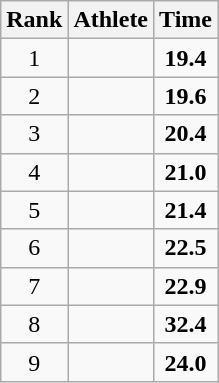<table class=wikitable style="text-align:center;">
<tr>
<th>Rank</th>
<th>Athlete</th>
<th>Time</th>
</tr>
<tr>
<td>1</td>
<td align=left></td>
<td><strong>19.4</strong></td>
</tr>
<tr>
<td>2</td>
<td align=left></td>
<td><strong>19.6</strong></td>
</tr>
<tr>
<td>3</td>
<td align=left></td>
<td><strong>20.4</strong></td>
</tr>
<tr>
<td>4</td>
<td align=left></td>
<td><strong>21.0</strong></td>
</tr>
<tr>
<td>5</td>
<td align=left></td>
<td><strong>21.4</strong></td>
</tr>
<tr>
<td>6</td>
<td align=left></td>
<td><strong>22.5</strong></td>
</tr>
<tr>
<td>7</td>
<td align=left></td>
<td><strong>22.9</strong></td>
</tr>
<tr>
<td>8</td>
<td align=left></td>
<td><strong>32.4</strong></td>
</tr>
<tr>
<td>9</td>
<td align=left></td>
<td><strong>24.0</strong></td>
</tr>
</table>
